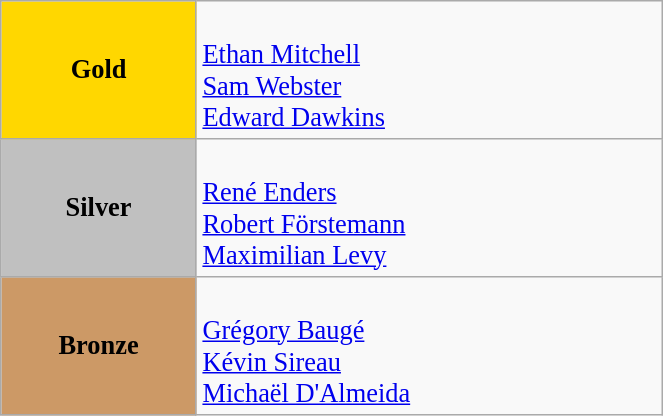<table class="wikitable" style=" text-align:center; font-size:110%;" width="35%">
<tr>
<td rowspan="1" bgcolor="gold"><strong>Gold</strong></td>
<td align=left><br><a href='#'>Ethan Mitchell</a><br><a href='#'>Sam Webster</a><br><a href='#'>Edward Dawkins</a></td>
</tr>
<tr>
<td rowspan="1" bgcolor="silver"><strong>Silver</strong></td>
<td align=left><br><a href='#'>René Enders</a><br><a href='#'>Robert Förstemann</a><br><a href='#'>Maximilian Levy</a></td>
</tr>
<tr>
<td rowspan="1" bgcolor="#cc9966"><strong>Bronze</strong></td>
<td align=left><br><a href='#'>Grégory Baugé</a><br><a href='#'>Kévin Sireau</a><br><a href='#'>Michaël D'Almeida</a></td>
</tr>
</table>
